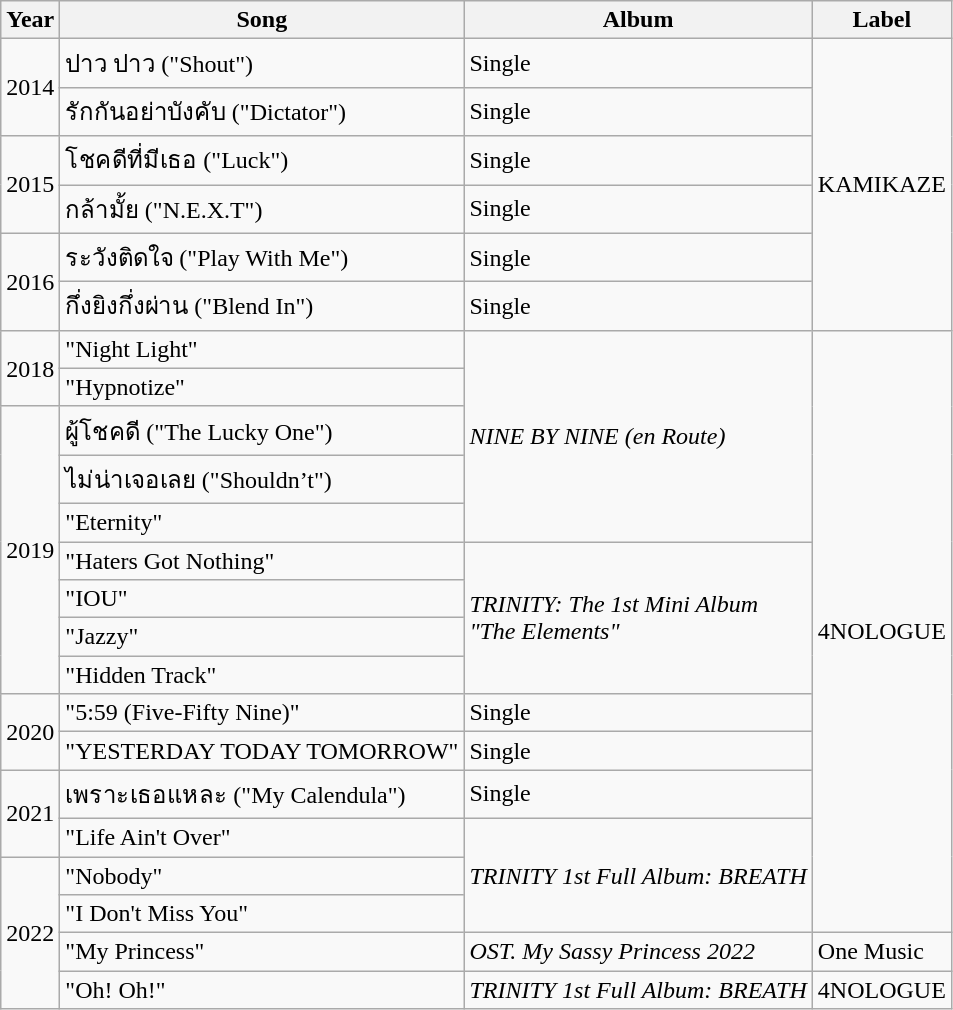<table class="wikitable sortable plainrowheaders">
<tr>
<th>Year</th>
<th>Song</th>
<th>Album</th>
<th>Label</th>
</tr>
<tr>
<td rowspan="2">2014</td>
<td>ปาว ปาว ("Shout")</td>
<td>Single</td>
<td rowspan="6">KAMIKAZE</td>
</tr>
<tr>
<td>รักกันอย่าบังคับ ("Dictator")</td>
<td>Single</td>
</tr>
<tr>
<td rowspan="2">2015</td>
<td>โชคดีที่มีเธอ ("Luck")</td>
<td>Single</td>
</tr>
<tr>
<td>กล้ามั้ย ("N.E.X.T")</td>
<td>Single</td>
</tr>
<tr>
<td rowspan="2">2016</td>
<td>ระวังติดใจ ("Play With Me")</td>
<td>Single</td>
</tr>
<tr>
<td>กึ่งยิงกึ่งผ่าน ("Blend In")<br></td>
<td>Single</td>
</tr>
<tr>
<td rowspan="2">2018</td>
<td>"Night Light"</td>
<td rowspan="5"><em>NINE BY NINE (en Route)</em></td>
<td rowspan="15">4NOLOGUE</td>
</tr>
<tr>
<td>"Hypnotize"</td>
</tr>
<tr>
<td rowspan="7">2019</td>
<td>ผู้โชคดี ("The Lucky One")</td>
</tr>
<tr>
<td>ไม่น่าเจอเลย ("Shouldn’t")</td>
</tr>
<tr>
<td>"Eternity"</td>
</tr>
<tr>
<td>"Haters Got Nothing"</td>
<td rowspan="4"><em>TRINITY: The 1st Mini Album <br>"The Elements"</em></td>
</tr>
<tr>
<td>"IOU"</td>
</tr>
<tr>
<td>"Jazzy"</td>
</tr>
<tr>
<td>"Hidden Track"</td>
</tr>
<tr>
<td rowspan="2">2020</td>
<td>"5:59 (Five-Fifty Nine)"</td>
<td>Single</td>
</tr>
<tr>
<td>"YESTERDAY TODAY TOMORROW"<br></td>
<td>Single</td>
</tr>
<tr>
<td rowspan="2">2021</td>
<td>เพราะเธอแหละ ("My Calendula")<br></td>
<td>Single</td>
</tr>
<tr>
<td>"Life Ain't Over"</td>
<td rowspan="3"><em>TRINITY 1st Full Album: BREATH</em></td>
</tr>
<tr>
<td rowspan="4">2022</td>
<td>"Nobody"</td>
</tr>
<tr>
<td>"I Don't Miss You"</td>
</tr>
<tr>
<td>"My Princess"</td>
<td><em>OST. My Sassy Princess 2022</em></td>
<td>One Music</td>
</tr>
<tr>
<td>"Oh! Oh!"</td>
<td><em>TRINITY 1st Full Album: BREATH</em></td>
<td>4NOLOGUE</td>
</tr>
</table>
